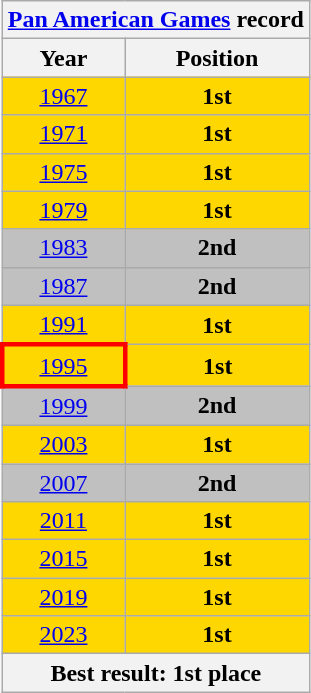<table class="wikitable" style="text-align: center;">
<tr>
<th colspan=2><a href='#'>Pan American Games</a> record</th>
</tr>
<tr>
<th>Year</th>
<th>Position</th>
</tr>
<tr bgcolor=gold>
<td> <a href='#'>1967</a></td>
<td><strong>1st</strong></td>
</tr>
<tr bgcolor=gold>
<td> <a href='#'>1971</a></td>
<td><strong>1st</strong></td>
</tr>
<tr bgcolor=gold>
<td> <a href='#'>1975</a></td>
<td><strong>1st</strong></td>
</tr>
<tr bgcolor=gold>
<td> <a href='#'>1979</a></td>
<td><strong>1st</strong></td>
</tr>
<tr bgcolor=silver>
<td> <a href='#'>1983</a></td>
<td><strong>2nd</strong></td>
</tr>
<tr bgcolor=silver>
<td> <a href='#'>1987</a></td>
<td><strong>2nd</strong></td>
</tr>
<tr bgcolor=gold>
<td> <a href='#'>1991</a></td>
<td><strong>1st</strong></td>
</tr>
<tr bgcolor=gold>
<td style="border: 3px solid red"> <a href='#'>1995</a></td>
<td><strong>1st</strong></td>
</tr>
<tr bgcolor=silver>
<td> <a href='#'>1999</a></td>
<td><strong>2nd</strong></td>
</tr>
<tr bgcolor=gold>
<td> <a href='#'>2003</a></td>
<td><strong>1st</strong></td>
</tr>
<tr bgcolor=silver>
<td> <a href='#'>2007</a></td>
<td><strong>2nd</strong></td>
</tr>
<tr bgcolor=gold>
<td> <a href='#'>2011</a></td>
<td><strong>1st</strong></td>
</tr>
<tr bgcolor=gold>
<td> <a href='#'>2015</a></td>
<td><strong>1st</strong></td>
</tr>
<tr bgcolor=gold>
<td> <a href='#'>2019</a></td>
<td><strong>1st</strong></td>
</tr>
<tr bgcolor=gold>
<td> <a href='#'>2023</a></td>
<td><strong>1st</strong></td>
</tr>
<tr>
<th colspan=2>Best result: 1st place</th>
</tr>
</table>
